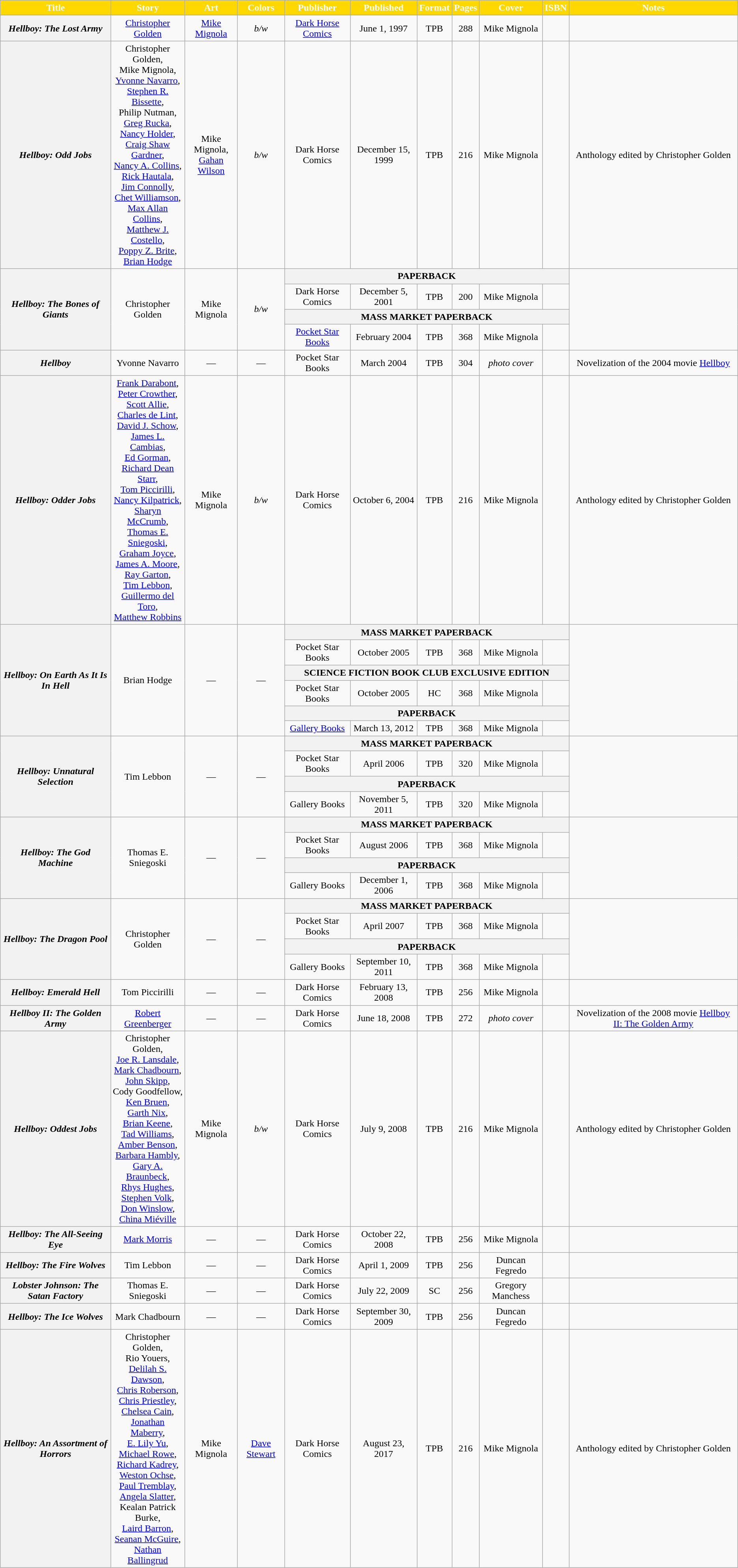<table class="wikitable" style="text-align: center">
<tr>
<th style="background:#ffd800; color:#fff;">Title</th>
<th style="background:#ffd800; color:#fff;">Story</th>
<th style="background:#ffd800; color:#fff;">Art</th>
<th style="background:#ffd800; color:#fff;">Colors</th>
<th style="background:#ffd800; color:#fff;">Publisher</th>
<th style="background:#ffd800; color:#fff;">Published</th>
<th style="background:#ffd800; color:#fff;">Format</th>
<th style="background:#ffd800; color:#fff;">Pages</th>
<th style="background:#ffd800; color:#fff;">Cover</th>
<th style="background:#ffd800; color:#fff;">ISBN</th>
<th style="background:#ffd800; color:#fff;">Notes</th>
</tr>
<tr id="Hellboy_The_Lost_Army_Prose">
<th><em>Hellboy: The Lost Army</em></th>
<td><a href='#'>Christopher Golden</a></td>
<td><a href='#'>Mike Mignola</a></td>
<td><em>b/w</em></td>
<td><a href='#'>Dark Horse Comics</a></td>
<td>June 1, 1997</td>
<td>TPB</td>
<td>288</td>
<td>Mike Mignola</td>
<td></td>
<td></td>
</tr>
<tr id="Hellboy_Odd_Jobs_Prose">
<th><em>Hellboy: Odd Jobs</em></th>
<td>Christopher Golden,<br>Mike Mignola,<br><a href='#'>Yvonne Navarro</a>,<br><a href='#'>Stephen R. Bissette</a>,<br>Philip Nutman,<br><a href='#'>Greg Rucka</a>,<br><a href='#'>Nancy Holder</a>,<br><a href='#'>Craig Shaw Gardner</a>,<br><a href='#'>Nancy A. Collins</a>,<br><a href='#'>Rick Hautala</a>,<br><a href='#'>Jim Connolly</a>,<br><a href='#'>Chet Williamson</a>,<br><a href='#'>Max Allan Collins</a>,<br><a href='#'>Matthew J. Costello</a>,<br><a href='#'>Poppy Z. Brite</a>,<br><a href='#'>Brian Hodge</a></td>
<td>Mike Mignola,<br><a href='#'>Gahan Wilson</a></td>
<td><em>b/w</em></td>
<td>Dark Horse Comics</td>
<td>December 15, 1999</td>
<td>TPB</td>
<td>216</td>
<td>Mike Mignola</td>
<td></td>
<td>Anthology edited by Christopher Golden</td>
</tr>
<tr id="Hellboy_The_Bones_of_Giants_Prose">
<th rowspan=4><em>Hellboy: The Bones of Giants</em></th>
<td rowspan=4>Christopher Golden</td>
<td rowspan=4>Mike Mignola</td>
<td rowspan=4><em>b/w</em></td>
<th colspan=6><span>PAPERBACK</span></th>
<td rowspan=4></td>
</tr>
<tr>
<td>Dark Horse Comics</td>
<td>December 5, 2001</td>
<td>TPB</td>
<td>200</td>
<td>Mike Mignola</td>
<td></td>
</tr>
<tr>
<th colspan=6><span>MASS MARKET PAPERBACK</span></th>
</tr>
<tr>
<td><a href='#'>Pocket Star Books</a></td>
<td>February 2004</td>
<td>TPB</td>
<td>368</td>
<td>Mike Mignola</td>
<td></td>
</tr>
<tr id="Hellboy_Movie_2004_Prose">
<th><em>Hellboy</em></th>
<td>Yvonne Navarro</td>
<td>—</td>
<td>—</td>
<td>Pocket Star Books</td>
<td>March 2004</td>
<td>TPB</td>
<td>304</td>
<td><em>photo cover</em></td>
<td></td>
<td>Novelization of the 2004 movie <a href='#'>Hellboy</a></td>
</tr>
<tr id="Hellboy_Odder_Jobs_Prose">
<th><em>Hellboy: Odder Jobs</em></th>
<td><a href='#'>Frank Darabont</a>,<br><a href='#'>Peter Crowther</a>,<br><a href='#'>Scott Allie</a>,<br><a href='#'>Charles de Lint</a>,<br><a href='#'>David J. Schow</a>,<br><a href='#'>James L. Cambias</a>,<br><a href='#'>Ed Gorman</a>,<br><a href='#'>Richard Dean Starr</a>,<br><a href='#'>Tom Piccirilli</a>,<br><a href='#'>Nancy Kilpatrick</a>,<br><a href='#'>Sharyn McCrumb</a>,<br><a href='#'>Thomas E. Sniegoski</a>,<br><a href='#'>Graham Joyce</a>,<br><a href='#'>James A. Moore</a>,<br><a href='#'>Ray Garton</a>,<br><a href='#'>Tim Lebbon</a>,<br><a href='#'>Guillermo del Toro</a>,<br><a href='#'>Matthew Robbins</a></td>
<td>Mike Mignola</td>
<td><em>b/w</em></td>
<td>Dark Horse Comics</td>
<td>October 6, 2004</td>
<td>TPB</td>
<td>216</td>
<td>Mike Mignola</td>
<td></td>
<td>Anthology edited by Christopher Golden</td>
</tr>
<tr id="Hellboy_On_Earth_As_It_Is_In_Hell_Prose">
<th rowspan=6><em>Hellboy: On Earth As It Is In Hell</em></th>
<td rowspan=6>Brian Hodge</td>
<td rowspan=6>—</td>
<td rowspan=6>—</td>
<th colspan=6><span>MASS MARKET PAPERBACK</span></th>
<td rowspan=6></td>
</tr>
<tr>
<td>Pocket Star Books</td>
<td>October 2005</td>
<td>TPB</td>
<td>368</td>
<td>Mike Mignola</td>
<td></td>
</tr>
<tr>
<th colspan=6><span>SCIENCE FICTION BOOK CLUB EXCLUSIVE EDITION</span></th>
</tr>
<tr>
<td>Pocket Star Books</td>
<td>October 2005</td>
<td>HC</td>
<td>368</td>
<td>Mike Mignola</td>
<td></td>
</tr>
<tr>
<th colspan=6><span>PAPERBACK</span></th>
</tr>
<tr>
<td><a href='#'>Gallery Books</a></td>
<td>March 13, 2012</td>
<td>TPB</td>
<td>368</td>
<td>Mike Mignola</td>
<td></td>
</tr>
<tr id="Hellboy_Unnatural_Selection_Prose">
<th rowspan=4><em>Hellboy: Unnatural Selection</em></th>
<td rowspan=4>Tim Lebbon</td>
<td rowspan=4>—</td>
<td rowspan=4>—</td>
<th colspan=6><span>MASS MARKET PAPERBACK</span></th>
<td rowspan=4></td>
</tr>
<tr>
<td>Pocket Star Books</td>
<td>April 2006</td>
<td>TPB</td>
<td>320</td>
<td>Mike Mignola</td>
<td></td>
</tr>
<tr>
<th colspan=6><span>PAPERBACK</span></th>
</tr>
<tr>
<td>Gallery Books</td>
<td>November 5, 2011</td>
<td>TPB</td>
<td>320</td>
<td>Mike Mignola</td>
<td></td>
</tr>
<tr id="Hellboy_The_God_Machine_Prose">
<th rowspan=4><em>Hellboy: The God Machine</em></th>
<td rowspan=4>Thomas E. Sniegoski</td>
<td rowspan=4>—</td>
<td rowspan=4>—</td>
<th colspan=6><span>MASS MARKET PAPERBACK</span></th>
<td rowspan=4></td>
</tr>
<tr>
<td>Pocket Star Books</td>
<td>August 2006</td>
<td>TPB</td>
<td>368</td>
<td>Mike Mignola</td>
<td></td>
</tr>
<tr>
<th colspan=6><span>PAPERBACK</span></th>
</tr>
<tr>
<td>Gallery Books</td>
<td>December 1, 2006</td>
<td>TPB</td>
<td>368</td>
<td>Mike Mignola</td>
<td></td>
</tr>
<tr id="Hellboy_The_Dragon_Pool_Prose">
<th rowspan=4><em>Hellboy: The Dragon Pool</em></th>
<td rowspan=4>Christopher Golden</td>
<td rowspan=4>—</td>
<td rowspan=4>—</td>
<th colspan=6><span>MASS MARKET PAPERBACK</span></th>
<td rowspan=4></td>
</tr>
<tr>
<td>Pocket Star Books</td>
<td>April 2007</td>
<td>TPB</td>
<td>368</td>
<td>Mike Mignola</td>
<td></td>
</tr>
<tr>
<th colspan=6><span>PAPERBACK</span></th>
</tr>
<tr>
<td>Gallery Books</td>
<td>September 10, 2011</td>
<td>TPB</td>
<td>368</td>
<td>Mike Mignola</td>
<td></td>
</tr>
<tr id="Hellboy_Emerald_Hell_Prose">
<th><em>Hellboy: Emerald Hell</em></th>
<td>Tom Piccirilli</td>
<td>—</td>
<td>—</td>
<td>Dark Horse Comics</td>
<td>February 13, 2008</td>
<td>TPB</td>
<td>256</td>
<td>Mike Mignola</td>
<td></td>
<td></td>
</tr>
<tr id="Hellboy_II_The_Golden_Army_Movie_2008_Prose">
<th><em>Hellboy II: The Golden Army</em></th>
<td><a href='#'>Robert Greenberger</a></td>
<td>—</td>
<td>—</td>
<td>Dark Horse Comics</td>
<td>June 18, 2008</td>
<td>TPB</td>
<td>272</td>
<td><em>photo cover</em></td>
<td></td>
<td>Novelization of the 2008 movie <a href='#'>Hellboy II: The Golden Army</a></td>
</tr>
<tr id="Hellboy_Oddest_Jobs_Prose">
<th><em>Hellboy: Oddest Jobs</em></th>
<td>Christopher Golden,<br><a href='#'>Joe R. Lansdale</a>,<br><a href='#'>Mark Chadbourn</a>,<br><a href='#'>John Skipp</a>,<br>Cody Goodfellow,<br><a href='#'>Ken Bruen</a>,<br><a href='#'>Garth Nix</a>,<br><a href='#'>Brian Keene</a>,<br><a href='#'>Tad Williams</a>,<br><a href='#'>Amber Benson</a>,<br><a href='#'>Barbara Hambly</a>,<br><a href='#'>Gary A. Braunbeck</a>,<br><a href='#'>Rhys Hughes</a>,<br><a href='#'>Stephen Volk</a>,<br><a href='#'>Don Winslow</a>,<br><a href='#'>China Miéville</a></td>
<td>Mike Mignola</td>
<td><em>b/w</em></td>
<td>Dark Horse Comics</td>
<td>July 9, 2008</td>
<td>TPB</td>
<td>216</td>
<td>Mike Mignola</td>
<td></td>
<td>Anthology edited by Christopher Golden</td>
</tr>
<tr id="Hellboy_The_All-Seeing_Eye_Prose">
<th><em>Hellboy: The All-Seeing Eye</em></th>
<td><a href='#'>Mark Morris</a></td>
<td>—</td>
<td>—</td>
<td>Dark Horse Comics</td>
<td>October 22, 2008</td>
<td>TPB</td>
<td>256</td>
<td>Mike Mignola</td>
<td></td>
<td></td>
</tr>
<tr id="Hellboy_The_Fire_Wolves_Prose">
<th><em>Hellboy: The Fire Wolves</em></th>
<td>Tim Lebbon</td>
<td>—</td>
<td>—</td>
<td>Dark Horse Comics</td>
<td>April 1, 2009</td>
<td>TPB</td>
<td>256</td>
<td>Duncan Fegredo</td>
<td></td>
<td></td>
</tr>
<tr id="Lobster_Johnson_The_Satan_Factory_Prose">
<th><em>Lobster Johnson: The Satan Factory</em></th>
<td>Thomas E. Sniegoski</td>
<td>—</td>
<td>—</td>
<td>Dark Horse Comics</td>
<td>July 22, 2009</td>
<td>SC</td>
<td>256</td>
<td>Gregory Manchess</td>
<td></td>
<td></td>
</tr>
<tr id="Hellboy_The_Ice_Wolves_Prose">
<th><em>Hellboy: The Ice Wolves</em></th>
<td>Mark Chadbourn</td>
<td>—</td>
<td>—</td>
<td>Dark Horse Comics</td>
<td>September 30, 2009</td>
<td>TPB</td>
<td>256</td>
<td>Duncan Fegredo</td>
<td></td>
<td></td>
</tr>
<tr id="Hellboy_An_Assortment_of_Horrors_Prose">
<th><em>Hellboy: An Assortment of Horrors</em></th>
<td>Christopher Golden,<br>Rio Youers,<br><a href='#'>Delilah S. Dawson</a>,<br><a href='#'>Chris Roberson</a>,<br><a href='#'>Chris Priestley</a>,<br><a href='#'>Chelsea Cain</a>,<br><a href='#'>Jonathan Maberry</a>,<br><a href='#'>E. Lily Yu</a>,<br><a href='#'>Michael Rowe</a>,<br><a href='#'>Richard Kadrey</a>,<br><a href='#'>Weston Ochse</a>,<br><a href='#'>Paul Tremblay</a>,<br><a href='#'>Angela Slatter</a>,<br>Kealan Patrick Burke,<br><a href='#'>Laird Barron</a>,<br><a href='#'>Seanan McGuire</a>,<br><a href='#'>Nathan Ballingrud</a></td>
<td>Mike Mignola</td>
<td><a href='#'>Dave Stewart</a></td>
<td>Dark Horse Comics</td>
<td>August 23, 2017</td>
<td>TPB</td>
<td>216</td>
<td>Mike Mignola</td>
<td></td>
<td>Anthology edited by Christopher Golden</td>
</tr>
</table>
